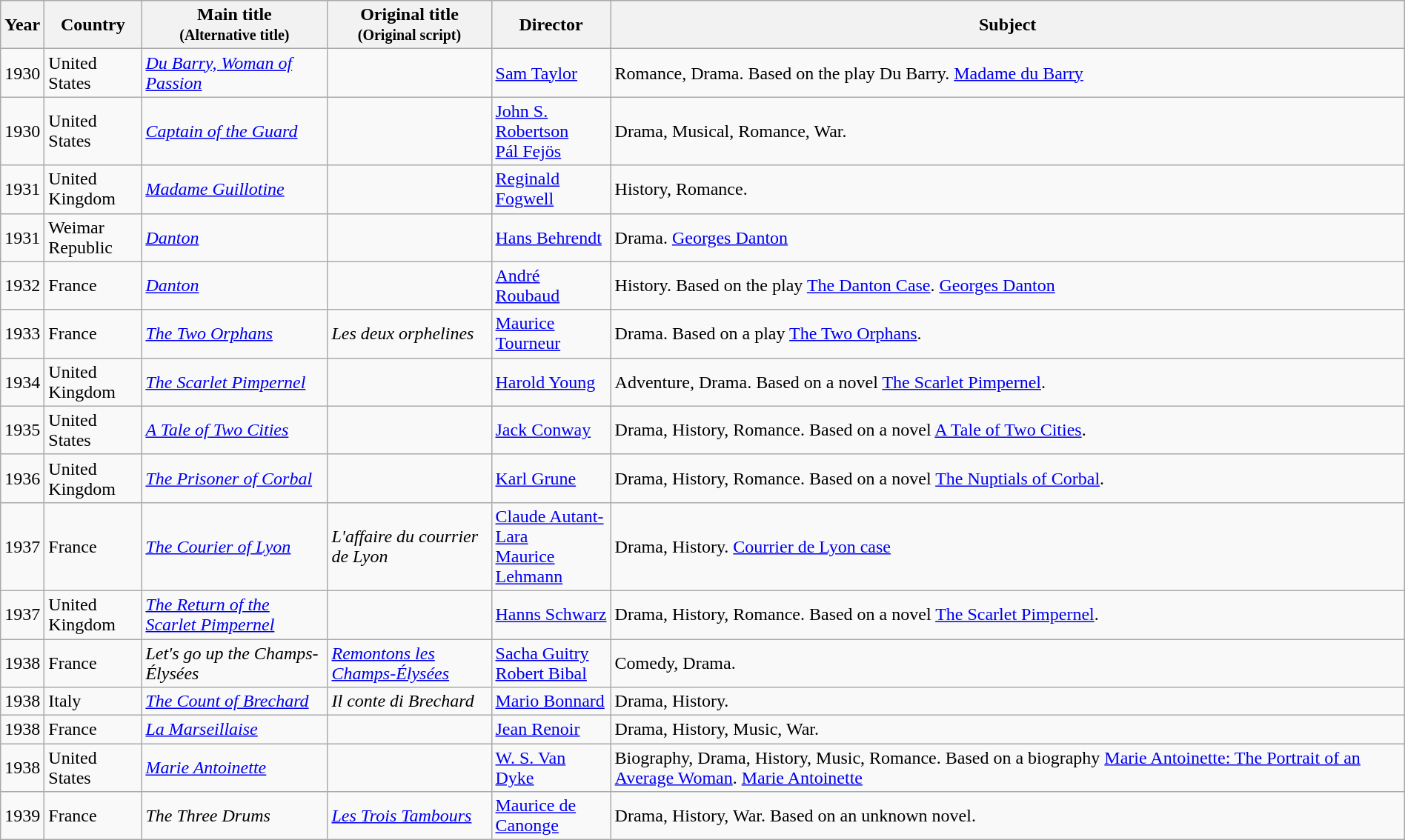<table class="wikitable sortable" style="width:100%;">
<tr>
<th>Year</th>
<th width= 80>Country</th>
<th class="unsortable" style="width:160px;">Main title<br><small>(Alternative title)</small></th>
<th class="unsortable" style="width:140px;">Original title<br><small>(Original script)</small></th>
<th width=100>Director</th>
<th class="unsortable">Subject</th>
</tr>
<tr>
<td>1930</td>
<td>United States</td>
<td><em><a href='#'>Du Barry, Woman of Passion</a></em></td>
<td></td>
<td><a href='#'>Sam Taylor</a></td>
<td>Romance, Drama. Based on the play Du Barry. <a href='#'>Madame du Barry</a></td>
</tr>
<tr>
<td>1930</td>
<td>United States</td>
<td><em><a href='#'>Captain of the Guard</a></em></td>
<td></td>
<td><a href='#'>John S. Robertson</a><br><a href='#'>Pál Fejös</a></td>
<td>Drama, Musical, Romance, War.</td>
</tr>
<tr>
<td>1931</td>
<td>United Kingdom</td>
<td><em><a href='#'>Madame Guillotine</a></em></td>
<td></td>
<td><a href='#'>Reginald Fogwell</a></td>
<td>History, Romance.</td>
</tr>
<tr>
<td>1931</td>
<td>Weimar Republic</td>
<td><em><a href='#'>Danton</a></em></td>
<td></td>
<td><a href='#'>Hans Behrendt</a></td>
<td>Drama. <a href='#'>Georges Danton</a></td>
</tr>
<tr>
<td>1932</td>
<td>France</td>
<td><em><a href='#'>Danton</a></em></td>
<td></td>
<td><a href='#'>André Roubaud</a></td>
<td>History. Based on the play <a href='#'>The Danton Case</a>. <a href='#'>Georges Danton</a></td>
</tr>
<tr>
<td>1933</td>
<td>France</td>
<td><em><a href='#'>The Two Orphans</a></em></td>
<td><em>Les deux orphelines</em></td>
<td><a href='#'>Maurice Tourneur</a></td>
<td>Drama. Based on a play <a href='#'>The Two Orphans</a>.</td>
</tr>
<tr>
<td>1934</td>
<td>United Kingdom</td>
<td><em><a href='#'>The Scarlet Pimpernel</a></em></td>
<td></td>
<td><a href='#'>Harold Young</a></td>
<td>Adventure, Drama. Based on a novel <a href='#'>The Scarlet Pimpernel</a>.</td>
</tr>
<tr>
<td>1935</td>
<td>United States</td>
<td><em><a href='#'>A Tale of Two Cities</a></em></td>
<td></td>
<td><a href='#'>Jack Conway</a></td>
<td>Drama, History, Romance. Based on a novel <a href='#'>A Tale of Two Cities</a>.</td>
</tr>
<tr>
<td>1936</td>
<td>United Kingdom</td>
<td><em><a href='#'>The Prisoner of Corbal</a></em></td>
<td></td>
<td><a href='#'>Karl Grune</a></td>
<td>Drama, History, Romance. Based on a novel <a href='#'>The Nuptials of Corbal</a>.</td>
</tr>
<tr>
<td>1937</td>
<td>France</td>
<td><em><a href='#'>The Courier of Lyon</a></em></td>
<td><em>L'affaire du courrier de Lyon</em></td>
<td><a href='#'>Claude Autant-Lara</a><br><a href='#'>Maurice Lehmann</a></td>
<td>Drama, History. <a href='#'>Courrier de Lyon case</a></td>
</tr>
<tr>
<td>1937</td>
<td>United Kingdom</td>
<td><em><a href='#'>The Return of the Scarlet Pimpernel</a></em></td>
<td></td>
<td><a href='#'>Hanns Schwarz</a></td>
<td>Drama, History, Romance. Based on a novel <a href='#'>The Scarlet Pimpernel</a>.</td>
</tr>
<tr>
<td>1938</td>
<td>France</td>
<td><em>Let's go up the Champs-Élysées</em></td>
<td><em><a href='#'>Remontons les Champs-Élysées</a></em></td>
<td><a href='#'>Sacha Guitry</a><br><a href='#'>Robert Bibal</a></td>
<td>Comedy, Drama.</td>
</tr>
<tr>
<td>1938</td>
<td>Italy</td>
<td><em><a href='#'>The Count of Brechard</a></em></td>
<td><em>Il conte di Brechard</em></td>
<td><a href='#'>Mario Bonnard</a></td>
<td>Drama, History.</td>
</tr>
<tr>
<td>1938</td>
<td>France</td>
<td><em><a href='#'>La Marseillaise</a></em></td>
<td></td>
<td><a href='#'>Jean Renoir</a></td>
<td>Drama, History, Music, War.</td>
</tr>
<tr>
<td>1938</td>
<td>United States</td>
<td><em><a href='#'>Marie Antoinette</a></em></td>
<td></td>
<td><a href='#'>W. S. Van Dyke</a></td>
<td>Biography, Drama, History, Music, Romance. Based on a biography <a href='#'>Marie Antoinette: The Portrait of an Average Woman</a>. <a href='#'>Marie Antoinette</a></td>
</tr>
<tr>
<td>1939</td>
<td>France</td>
<td><em>The Three Drums</em></td>
<td><em><a href='#'>Les Trois Tambours</a></em></td>
<td><a href='#'>Maurice de Canonge</a></td>
<td>Drama, History, War. Based on an unknown novel.</td>
</tr>
</table>
